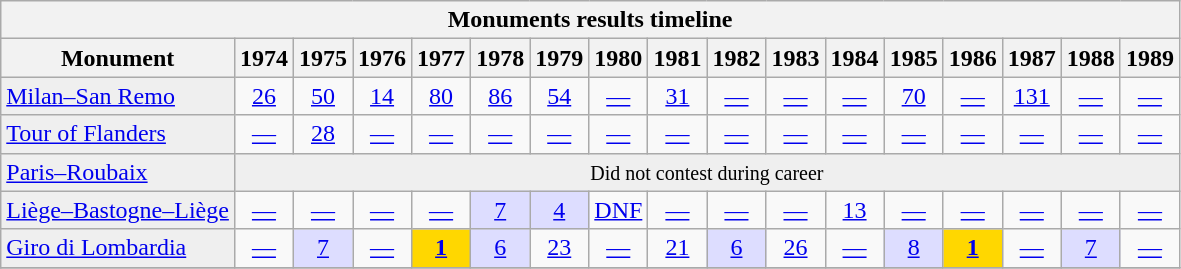<table class="wikitable">
<tr>
<th scope="col" colspan=19 align=center>Monuments results timeline</th>
</tr>
<tr>
<th>Monument</th>
<th scope="col">1974</th>
<th scope="col">1975</th>
<th scope="col">1976</th>
<th scope="col">1977</th>
<th scope="col">1978</th>
<th scope="col">1979</th>
<th scope="col">1980</th>
<th scope="col">1981</th>
<th scope="col">1982</th>
<th scope="col">1983</th>
<th scope="col">1984</th>
<th scope="col">1985</th>
<th scope="col">1986</th>
<th scope="col">1987</th>
<th scope="col">1988</th>
<th scope="col">1989</th>
</tr>
<tr style="text-align:center;">
<td style="text-align:left; background:#efefef;"><a href='#'>Milan–San Remo</a></td>
<td><a href='#'>26</a></td>
<td><a href='#'>50</a></td>
<td><a href='#'>14</a></td>
<td><a href='#'>80</a></td>
<td><a href='#'>86</a></td>
<td><a href='#'>54</a></td>
<td><a href='#'>—</a></td>
<td><a href='#'>31</a></td>
<td><a href='#'>—</a></td>
<td><a href='#'>—</a></td>
<td><a href='#'>—</a></td>
<td><a href='#'>70</a></td>
<td><a href='#'>—</a></td>
<td><a href='#'>131</a></td>
<td><a href='#'>—</a></td>
<td><a href='#'>—</a></td>
</tr>
<tr style="text-align:center;">
<td style="text-align:left; background:#efefef;"><a href='#'>Tour of Flanders</a></td>
<td><a href='#'>—</a></td>
<td><a href='#'>28</a></td>
<td><a href='#'>—</a></td>
<td><a href='#'>—</a></td>
<td><a href='#'>—</a></td>
<td><a href='#'>—</a></td>
<td><a href='#'>—</a></td>
<td><a href='#'>—</a></td>
<td><a href='#'>—</a></td>
<td><a href='#'>—</a></td>
<td><a href='#'>—</a></td>
<td><a href='#'>—</a></td>
<td><a href='#'>—</a></td>
<td><a href='#'>—</a></td>
<td><a href='#'>—</a></td>
<td><a href='#'>—</a></td>
</tr>
<tr style="text-align:center;">
<td style="text-align:left; background:#efefef;"><a href='#'>Paris–Roubaix</a></td>
<td style="text-align:center; background:#efefef;" colspan=16><small>Did not contest during career</small></td>
</tr>
<tr style="text-align:center;">
<td style="text-align:left; background:#efefef;"><a href='#'>Liège–Bastogne–Liège</a></td>
<td><a href='#'>—</a></td>
<td><a href='#'>—</a></td>
<td><a href='#'>—</a></td>
<td><a href='#'>—</a></td>
<td style="background:#ddddff;"><a href='#'>7</a></td>
<td style="background:#ddddff;"><a href='#'>4</a></td>
<td><a href='#'>DNF</a></td>
<td><a href='#'>—</a></td>
<td><a href='#'>—</a></td>
<td><a href='#'>—</a></td>
<td><a href='#'>13</a></td>
<td><a href='#'>—</a></td>
<td><a href='#'>—</a></td>
<td><a href='#'>—</a></td>
<td><a href='#'>—</a></td>
<td><a href='#'>—</a></td>
</tr>
<tr style="text-align:center;">
<td style="text-align:left; background:#efefef;"><a href='#'>Giro di Lombardia</a></td>
<td><a href='#'>—</a></td>
<td style="background:#ddddff;"><a href='#'>7</a></td>
<td><a href='#'>—</a></td>
<td style="text-align:center; background:gold;"><a href='#'><strong>1</strong></a></td>
<td style="background:#ddddff;"><a href='#'>6</a></td>
<td><a href='#'>23</a></td>
<td><a href='#'>—</a></td>
<td><a href='#'>21</a></td>
<td style="background:#ddddff;"><a href='#'>6</a></td>
<td><a href='#'>26</a></td>
<td><a href='#'>—</a></td>
<td style="background:#ddddff;"><a href='#'>8</a></td>
<td style="text-align:center; background:gold;"><a href='#'><strong>1</strong></a></td>
<td><a href='#'>—</a></td>
<td style="background:#ddddff;"><a href='#'>7</a></td>
<td><a href='#'>—</a></td>
</tr>
<tr>
</tr>
</table>
